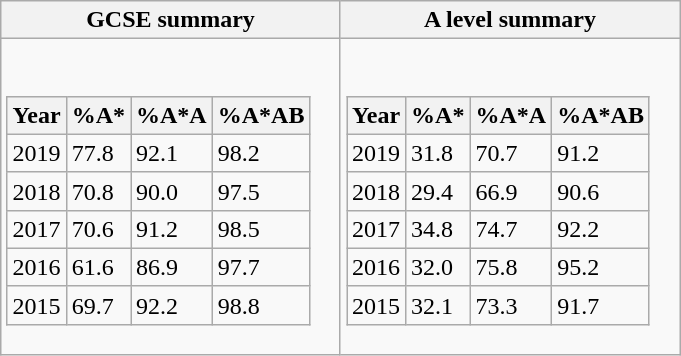<table class="wikitable">
<tr>
<th>GCSE summary</th>
<th>A level summary</th>
</tr>
<tr>
<td><br><table class="wikitable">
<tr>
<th>Year</th>
<th>%A*</th>
<th>%A*A</th>
<th>%A*AB</th>
</tr>
<tr>
<td>2019</td>
<td>77.8</td>
<td>92.1</td>
<td>98.2</td>
</tr>
<tr>
<td>2018</td>
<td>70.8</td>
<td>90.0</td>
<td>97.5</td>
</tr>
<tr>
<td>2017</td>
<td>70.6</td>
<td>91.2</td>
<td>98.5</td>
</tr>
<tr>
<td>2016</td>
<td>61.6</td>
<td>86.9</td>
<td>97.7</td>
</tr>
<tr>
<td>2015</td>
<td>69.7</td>
<td>92.2</td>
<td>98.8</td>
</tr>
</table>
</td>
<td><br><table class="wikitable">
<tr>
<th>Year</th>
<th>%A*</th>
<th>%A*A</th>
<th>%A*AB</th>
</tr>
<tr>
<td>2019</td>
<td>31.8</td>
<td>70.7</td>
<td>91.2</td>
</tr>
<tr>
<td>2018</td>
<td>29.4</td>
<td>66.9</td>
<td>90.6</td>
</tr>
<tr>
<td>2017</td>
<td>34.8</td>
<td>74.7</td>
<td>92.2</td>
</tr>
<tr>
<td>2016</td>
<td>32.0</td>
<td>75.8</td>
<td>95.2</td>
</tr>
<tr>
<td>2015</td>
<td>32.1</td>
<td>73.3</td>
<td>91.7</td>
</tr>
</table>
</td>
</tr>
</table>
